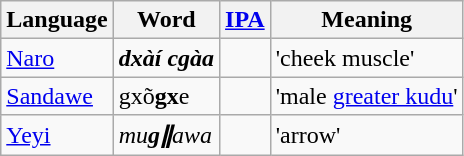<table class="wikitable">
<tr>
<th>Language</th>
<th>Word</th>
<th><a href='#'>IPA</a></th>
<th>Meaning</th>
</tr>
<tr>
<td><a href='#'>Naro</a></td>
<td><strong><em>dx<strong>àí cgàa<em></td>
<td align="center">  </td>
<td>'cheek muscle'</td>
</tr>
<tr>
<td><a href='#'>Sandawe</a></td>
<td></em></strong>gx</strong>õ<strong>gx</strong>e</em></td>
<td align="center"></td>
<td>'male <a href='#'>greater kudu</a>'</td>
</tr>
<tr>
<td><a href='#'>Yeyi</a></td>
<td><em>mu<strong>gǁ</strong>awa</em></td>
<td align="center"></td>
<td>'arrow'</td>
</tr>
</table>
